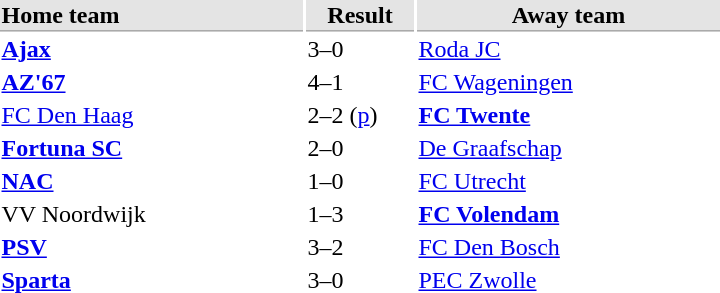<table>
<tr bgcolor="#E4E4E4">
<th style="border-bottom:1px solid #AAAAAA" width="200" align="left">Home team</th>
<th style="border-bottom:1px solid #AAAAAA" width="70" align="center">Result</th>
<th style="border-bottom:1px solid #AAAAAA" width="200">Away team</th>
</tr>
<tr>
<td><strong><a href='#'>Ajax</a></strong></td>
<td>3–0</td>
<td><a href='#'>Roda JC</a></td>
</tr>
<tr>
<td><strong><a href='#'>AZ'67</a></strong></td>
<td>4–1</td>
<td><a href='#'>FC Wageningen</a></td>
</tr>
<tr>
<td><a href='#'>FC Den Haag</a></td>
<td>2–2 (<a href='#'>p</a>)</td>
<td><strong><a href='#'>FC Twente</a></strong></td>
</tr>
<tr>
<td><strong><a href='#'>Fortuna SC</a></strong></td>
<td>2–0</td>
<td><a href='#'>De Graafschap</a></td>
</tr>
<tr>
<td><strong><a href='#'>NAC</a></strong></td>
<td>1–0</td>
<td><a href='#'>FC Utrecht</a></td>
</tr>
<tr>
<td>VV Noordwijk</td>
<td>1–3</td>
<td><strong><a href='#'>FC Volendam</a></strong></td>
</tr>
<tr>
<td><strong><a href='#'>PSV</a></strong></td>
<td>3–2</td>
<td><a href='#'>FC Den Bosch</a></td>
</tr>
<tr>
<td><strong><a href='#'>Sparta</a></strong></td>
<td>3–0</td>
<td><a href='#'>PEC Zwolle</a></td>
</tr>
</table>
